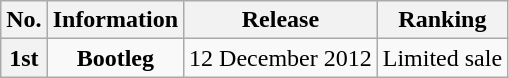<table class="wikitable">
<tr>
<th>No.</th>
<th>Information</th>
<th>Release</th>
<th>Ranking</th>
</tr>
<tr>
<th>1st</th>
<td align="center"><strong>Bootleg</strong></td>
<td align="center">12 December 2012</td>
<td align="center">Limited sale</td>
</tr>
</table>
